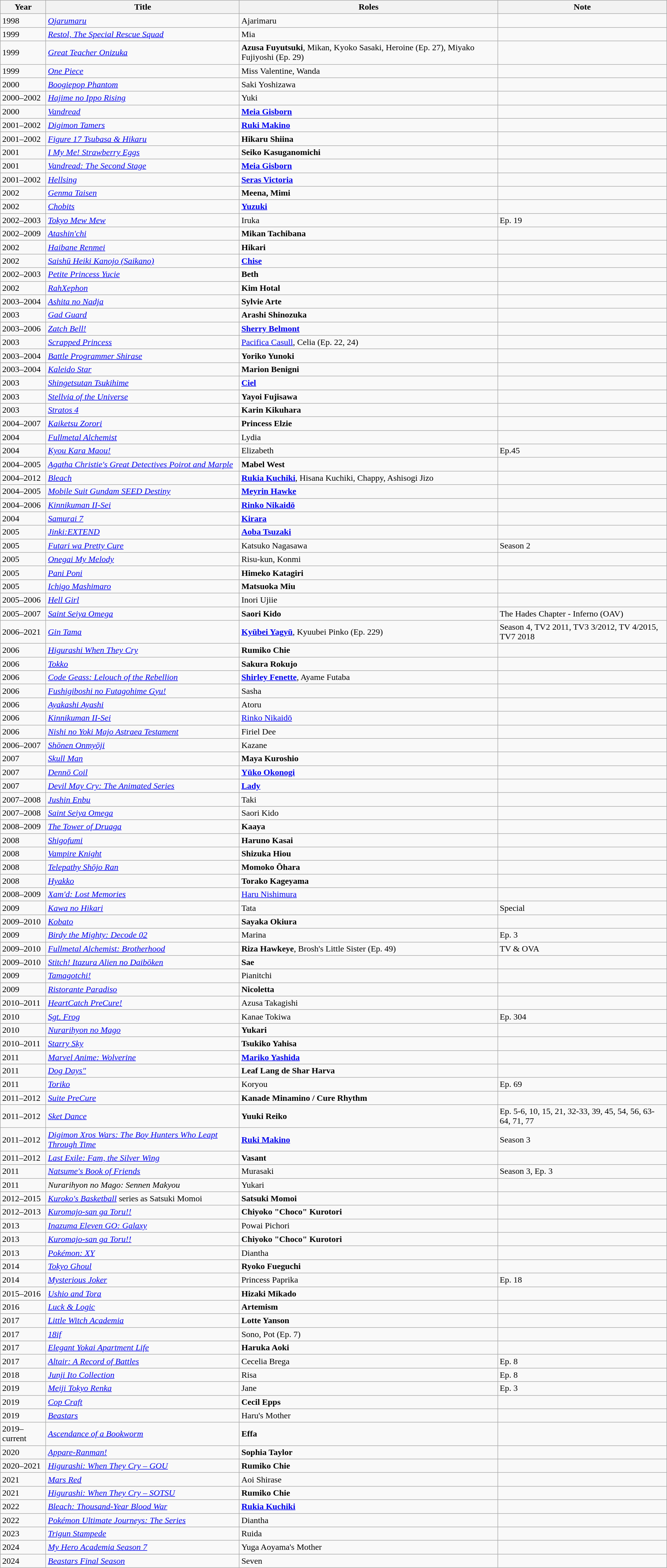<table class="wikitable sortable">
<tr>
<th>Year</th>
<th>Title</th>
<th>Roles</th>
<th>Note</th>
</tr>
<tr>
<td>1998</td>
<td><em><a href='#'>Ojarumaru</a></em></td>
<td>Ajarimaru</td>
<td></td>
</tr>
<tr>
<td>1999</td>
<td><em><a href='#'>Restol, The Special Rescue Squad</a></em></td>
<td>Mia</td>
<td></td>
</tr>
<tr>
<td>1999</td>
<td><em><a href='#'>Great Teacher Onizuka</a></em></td>
<td><strong>Azusa Fuyutsuki</strong>, Mikan, Kyoko Sasaki, Heroine (Ep. 27), Miyako Fujiyoshi (Ep. 29)</td>
<td></td>
</tr>
<tr>
<td>1999</td>
<td><em><a href='#'>One Piece</a></em></td>
<td>Miss Valentine, Wanda</td>
<td></td>
</tr>
<tr>
<td>2000</td>
<td><em><a href='#'>Boogiepop Phantom</a></em></td>
<td>Saki Yoshizawa</td>
<td></td>
</tr>
<tr>
<td>2000–2002</td>
<td><em><a href='#'>Hajime no Ippo Rising</a></em></td>
<td>Yuki</td>
<td></td>
</tr>
<tr>
<td>2000</td>
<td><em><a href='#'>Vandread</a></em></td>
<td><strong><a href='#'>Meia Gisborn</a></strong></td>
<td></td>
</tr>
<tr>
<td>2001–2002</td>
<td><em><a href='#'>Digimon Tamers</a></em></td>
<td><strong><a href='#'>Ruki Makino</a></strong></td>
<td></td>
</tr>
<tr>
<td>2001–2002</td>
<td><em><a href='#'>Figure 17 Tsubasa & Hikaru</a></em></td>
<td><strong>Hikaru Shiina</strong></td>
<td></td>
</tr>
<tr>
<td>2001</td>
<td><em><a href='#'>I My Me! Strawberry Eggs</a></em></td>
<td><strong>Seiko Kasuganomichi</strong></td>
<td></td>
</tr>
<tr>
<td>2001</td>
<td><em><a href='#'>Vandread: The Second Stage</a></em></td>
<td><strong><a href='#'>Meia Gisborn</a></strong></td>
<td></td>
</tr>
<tr>
<td>2001–2002</td>
<td><em><a href='#'>Hellsing</a></em></td>
<td><strong><a href='#'>Seras Victoria</a></strong></td>
<td></td>
</tr>
<tr>
<td>2002</td>
<td><em><a href='#'>Genma Taisen</a></em></td>
<td><strong>Meena, Mimi</strong></td>
<td></td>
</tr>
<tr>
<td>2002</td>
<td><em><a href='#'>Chobits</a></em></td>
<td><strong><a href='#'>Yuzuki</a></strong></td>
<td></td>
</tr>
<tr>
<td>2002–2003</td>
<td><em><a href='#'>Tokyo Mew Mew</a></em></td>
<td>Iruka</td>
<td>Ep. 19</td>
</tr>
<tr>
<td>2002–2009</td>
<td><em><a href='#'>Atashin'chi</a></em></td>
<td><strong>Mikan Tachibana</strong></td>
<td></td>
</tr>
<tr>
<td>2002</td>
<td><em><a href='#'>Haibane Renmei</a></em></td>
<td><strong>Hikari</strong></td>
<td></td>
</tr>
<tr>
<td>2002</td>
<td><em><a href='#'>Saishū Heiki Kanojo (Saikano)</a></em></td>
<td><strong><a href='#'>Chise</a></strong></td>
<td></td>
</tr>
<tr>
<td>2002–2003</td>
<td><em><a href='#'>Petite Princess Yucie</a></em></td>
<td><strong>Beth</strong></td>
<td></td>
</tr>
<tr>
<td>2002</td>
<td><em><a href='#'>RahXephon</a></em></td>
<td><strong>Kim Hotal</strong></td>
<td></td>
</tr>
<tr>
<td>2003–2004</td>
<td><em><a href='#'>Ashita no Nadja</a></em></td>
<td><strong>Sylvie Arte</strong></td>
<td></td>
</tr>
<tr>
<td>2003</td>
<td><em><a href='#'>Gad Guard</a></em></td>
<td><strong>Arashi Shinozuka</strong></td>
<td></td>
</tr>
<tr>
<td>2003–2006</td>
<td><em><a href='#'>Zatch Bell!</a></em></td>
<td><strong><a href='#'>Sherry Belmont</a></strong></td>
<td></td>
</tr>
<tr>
<td>2003</td>
<td><em><a href='#'>Scrapped Princess</a></em></td>
<td><a href='#'>Pacifica Casull</a>, Celia (Ep. 22, 24)</td>
<td></td>
</tr>
<tr>
<td>2003–2004</td>
<td><em><a href='#'>Battle Programmer Shirase</a></em></td>
<td><strong>Yoriko Yunoki</strong></td>
<td></td>
</tr>
<tr>
<td>2003–2004</td>
<td><em><a href='#'>Kaleido Star</a></em></td>
<td><strong>Marion Benigni</strong></td>
<td></td>
</tr>
<tr>
<td>2003</td>
<td><em><a href='#'>Shingetsutan Tsukihime</a></em></td>
<td><strong><a href='#'>Ciel</a></strong></td>
<td></td>
</tr>
<tr>
<td>2003</td>
<td><em><a href='#'>Stellvia of the Universe</a></em></td>
<td><strong>Yayoi Fujisawa</strong></td>
<td></td>
</tr>
<tr>
<td>2003</td>
<td><em><a href='#'>Stratos 4</a></em></td>
<td><strong>Karin Kikuhara</strong></td>
<td></td>
</tr>
<tr>
<td>2004–2007</td>
<td><em><a href='#'>Kaiketsu Zorori</a></em></td>
<td><strong>Princess Elzie</strong></td>
<td></td>
</tr>
<tr>
<td>2004</td>
<td><em><a href='#'>Fullmetal Alchemist</a></em></td>
<td>Lydia</td>
<td></td>
</tr>
<tr>
<td>2004</td>
<td><em><a href='#'>Kyou Kara Maou!</a></em></td>
<td>Elizabeth</td>
<td>Ep.45</td>
</tr>
<tr>
<td>2004–2005</td>
<td><em><a href='#'>Agatha Christie's Great Detectives Poirot and Marple</a></em></td>
<td><strong>Mabel West</strong></td>
<td></td>
</tr>
<tr>
<td>2004–2012</td>
<td><em><a href='#'>Bleach</a></em></td>
<td><strong><a href='#'>Rukia Kuchiki</a></strong>, Hisana Kuchiki, Chappy, Ashisogi Jizo</td>
<td></td>
</tr>
<tr>
<td>2004–2005</td>
<td><em><a href='#'>Mobile Suit Gundam SEED Destiny</a></em></td>
<td><strong><a href='#'>Meyrin Hawke</a></strong></td>
<td></td>
</tr>
<tr>
<td>2004–2006</td>
<td><em><a href='#'>Kinnikuman II-Sei</a></em></td>
<td><strong><a href='#'>Rinko Nikaidō</a></strong></td>
<td></td>
</tr>
<tr>
<td>2004</td>
<td><em><a href='#'>Samurai 7</a></em></td>
<td><strong><a href='#'>Kirara</a></strong></td>
<td></td>
</tr>
<tr>
<td>2005</td>
<td><em><a href='#'>Jinki:EXTEND</a></em></td>
<td><strong><a href='#'>Aoba Tsuzaki</a></strong></td>
<td></td>
</tr>
<tr>
<td>2005</td>
<td><em><a href='#'>Futari wa Pretty Cure</a></em></td>
<td>Katsuko Nagasawa</td>
<td>Season 2</td>
</tr>
<tr>
<td>2005</td>
<td><em><a href='#'>Onegai My Melody</a></em></td>
<td>Risu-kun, Konmi</td>
<td></td>
</tr>
<tr>
<td>2005</td>
<td><em><a href='#'>Pani Poni</a></em></td>
<td><strong>Himeko Katagiri</strong></td>
<td></td>
</tr>
<tr>
<td>2005</td>
<td><em><a href='#'>Ichigo Mashimaro</a></em></td>
<td><strong>Matsuoka Miu</strong></td>
<td></td>
</tr>
<tr>
<td>2005–2006</td>
<td><em><a href='#'>Hell Girl</a></em></td>
<td>Inori Ujiie</td>
<td></td>
</tr>
<tr>
<td>2005–2007</td>
<td><em><a href='#'>Saint Seiya Omega</a></em></td>
<td><strong>Saori Kido</strong></td>
<td>The Hades Chapter - Inferno (OAV)</td>
</tr>
<tr>
<td>2006–2021</td>
<td><em><a href='#'>Gin Tama</a></em></td>
<td><strong><a href='#'>Kyūbei Yagyū</a></strong>, Kyuubei Pinko (Ep. 229)</td>
<td>Season 4, TV2 2011, TV3 3/2012, TV 4/2015, TV7 2018</td>
</tr>
<tr>
<td>2006</td>
<td><em><a href='#'>Higurashi When They Cry</a></em></td>
<td><strong>Rumiko Chie</strong></td>
<td></td>
</tr>
<tr>
<td>2006</td>
<td><em><a href='#'>Tokko</a></em></td>
<td><strong>Sakura Rokujo</strong></td>
<td></td>
</tr>
<tr>
<td>2006</td>
<td><em><a href='#'>Code Geass: Lelouch of the Rebellion</a></em></td>
<td><strong><a href='#'>Shirley Fenette</a></strong>, Ayame Futaba</td>
<td></td>
</tr>
<tr>
<td>2006</td>
<td><em><a href='#'>Fushigiboshi no Futagohime Gyu!</a></em></td>
<td>Sasha</td>
<td></td>
</tr>
<tr>
<td>2006</td>
<td><em><a href='#'>Ayakashi Ayashi</a></em></td>
<td>Atoru</td>
<td></td>
</tr>
<tr>
<td>2006</td>
<td><em><a href='#'>Kinnikuman II-Sei</a></em></td>
<td><a href='#'>Rinko Nikaidō</a></td>
<td></td>
</tr>
<tr>
<td>2006</td>
<td><em><a href='#'>Nishi no Yoki Majo Astraea Testament</a></em></td>
<td>Firiel Dee</td>
<td></td>
</tr>
<tr>
<td>2006–2007</td>
<td><em><a href='#'>Shōnen Onmyōji</a></em></td>
<td>Kazane</td>
<td></td>
</tr>
<tr>
<td>2007</td>
<td><em><a href='#'>Skull Man</a></em></td>
<td><strong>Maya Kuroshio</strong></td>
<td></td>
</tr>
<tr>
<td>2007</td>
<td><em><a href='#'>Dennō Coil</a></em></td>
<td><strong><a href='#'>Yūko Okonogi</a></strong></td>
<td></td>
</tr>
<tr>
<td>2007</td>
<td><em><a href='#'>Devil May Cry: The Animated Series</a></em></td>
<td><strong><a href='#'>Lady</a></strong></td>
<td></td>
</tr>
<tr>
<td>2007–2008</td>
<td><em><a href='#'>Jushin Enbu</a></em></td>
<td>Taki</td>
<td></td>
</tr>
<tr>
<td>2007–2008</td>
<td><em><a href='#'>Saint Seiya Omega</a></em></td>
<td>Saori Kido</td>
<td></td>
</tr>
<tr>
<td>2008–2009</td>
<td><em><a href='#'>The Tower of Druaga</a></em></td>
<td><strong>Kaaya</strong></td>
<td></td>
</tr>
<tr>
<td>2008</td>
<td><em><a href='#'>Shigofumi</a></em></td>
<td><strong>Haruno Kasai</strong></td>
<td></td>
</tr>
<tr>
<td>2008</td>
<td><em><a href='#'>Vampire Knight</a></em></td>
<td><strong>Shizuka Hiou</strong></td>
<td></td>
</tr>
<tr>
<td>2008</td>
<td><em><a href='#'>Telepathy Shōjo Ran</a></em></td>
<td><strong>Momoko Ōhara</strong></td>
<td></td>
</tr>
<tr>
<td>2008</td>
<td><em><a href='#'>Hyakko</a></em></td>
<td><strong>Torako Kageyama</strong></td>
<td></td>
</tr>
<tr>
<td>2008–2009</td>
<td><em><a href='#'>Xam'd: Lost Memories</a></em></td>
<td><a href='#'>Haru Nishimura</a></td>
<td></td>
</tr>
<tr>
<td>2009</td>
<td><em><a href='#'>Kawa no Hikari</a></em></td>
<td>Tata</td>
<td>Special</td>
</tr>
<tr>
<td>2009–2010</td>
<td><em><a href='#'>Kobato</a></em></td>
<td><strong>Sayaka Okiura</strong></td>
<td></td>
</tr>
<tr>
<td>2009</td>
<td><em><a href='#'>Birdy the Mighty: Decode 02</a></em></td>
<td>Marina</td>
<td>Ep. 3</td>
</tr>
<tr>
<td>2009–2010</td>
<td><em><a href='#'>Fullmetal Alchemist: Brotherhood</a></em></td>
<td><strong>Riza Hawkeye</strong>, Brosh's Little Sister (Ep. 49)</td>
<td>TV & OVA</td>
</tr>
<tr>
<td>2009–2010</td>
<td><em><a href='#'>Stitch! Itazura Alien no Daibōken</a></em></td>
<td><strong>Sae</strong></td>
<td></td>
</tr>
<tr>
<td>2009</td>
<td><em><a href='#'>Tamagotchi!</a></em></td>
<td>Pianitchi</td>
<td></td>
</tr>
<tr>
<td>2009</td>
<td><em><a href='#'>Ristorante Paradiso</a></em></td>
<td><strong>Nicoletta</strong></td>
<td></td>
</tr>
<tr>
<td>2010–2011</td>
<td><em><a href='#'>HeartCatch PreCure!</a></em></td>
<td>Azusa Takagishi</td>
<td></td>
</tr>
<tr>
<td>2010</td>
<td><em><a href='#'>Sgt. Frog</a></em></td>
<td>Kanae Tokiwa</td>
<td>Ep. 304</td>
</tr>
<tr>
<td>2010</td>
<td><em><a href='#'>Nurarihyon no Mago</a></em></td>
<td><strong>Yukari</strong></td>
<td></td>
</tr>
<tr>
<td>2010–2011</td>
<td><em><a href='#'>Starry Sky</a></em></td>
<td><strong>Tsukiko Yahisa</strong></td>
<td></td>
</tr>
<tr>
<td>2011</td>
<td><em><a href='#'>Marvel Anime: Wolverine</a></em></td>
<td><strong><a href='#'>Mariko Yashida</a></strong></td>
<td></td>
</tr>
<tr>
<td>2011</td>
<td><em><a href='#'>Dog Days"</a></em></td>
<td><strong>Leaf Lang de Shar Harva</strong></td>
<td></td>
</tr>
<tr>
<td>2011</td>
<td><em><a href='#'>Toriko</a></em></td>
<td>Koryou</td>
<td>Ep. 69</td>
</tr>
<tr>
<td>2011–2012</td>
<td><em><a href='#'>Suite PreCure</a></em></td>
<td><strong>Kanade Minamino / Cure Rhythm</strong></td>
<td></td>
</tr>
<tr>
<td>2011–2012</td>
<td><em><a href='#'>Sket Dance</a></em></td>
<td><strong>Yuuki Reiko</strong></td>
<td>Ep. 5-6, 10, 15, 21, 32-33, 39, 45, 54, 56, 63-64, 71, 77</td>
</tr>
<tr>
<td>2011–2012</td>
<td><em><a href='#'>Digimon Xros Wars: The Boy Hunters Who Leapt Through Time</a></em></td>
<td><strong><a href='#'>Ruki Makino</a></strong></td>
<td>Season 3</td>
</tr>
<tr>
<td>2011–2012</td>
<td><em><a href='#'>Last Exile: Fam, the Silver Wing</a></em></td>
<td><strong>Vasant</strong></td>
<td></td>
</tr>
<tr>
<td>2011</td>
<td><em><a href='#'>Natsume's Book of Friends</a></em></td>
<td>Murasaki</td>
<td>Season 3, Ep. 3</td>
</tr>
<tr>
<td>2011</td>
<td><em>Nurarihyon no Mago: Sennen Makyou</em></td>
<td>Yukari</td>
<td></td>
</tr>
<tr>
<td>2012–2015</td>
<td><em><a href='#'>Kuroko's Basketball</a></em> series as Satsuki Momoi</td>
<td><strong>Satsuki Momoi</strong></td>
<td></td>
</tr>
<tr>
<td>2012–2013</td>
<td><em><a href='#'>Kuromajo-san ga Toru!!</a></em></td>
<td><strong>Chiyoko "Choco" Kurotori</strong></td>
<td></td>
</tr>
<tr>
<td>2013</td>
<td><em><a href='#'>Inazuma Eleven GO: Galaxy</a></em></td>
<td>Powai Pichori</td>
<td></td>
</tr>
<tr>
<td>2013</td>
<td><em><a href='#'>Kuromajo-san ga Toru!!</a></em></td>
<td><strong>Chiyoko "Choco" Kurotori</strong></td>
<td></td>
</tr>
<tr>
<td>2013</td>
<td><em><a href='#'>Pokémon: XY</a></em></td>
<td>Diantha</td>
<td></td>
</tr>
<tr>
<td>2014</td>
<td><em><a href='#'>Tokyo Ghoul</a></em></td>
<td><strong>Ryoko Fueguchi</strong></td>
<td></td>
</tr>
<tr>
<td>2014</td>
<td><em><a href='#'>Mysterious Joker</a></em></td>
<td>Princess Paprika</td>
<td>Ep. 18</td>
</tr>
<tr>
<td>2015–2016</td>
<td><em><a href='#'>Ushio and Tora</a></em></td>
<td><strong>Hizaki Mikado</strong></td>
<td></td>
</tr>
<tr>
<td>2016</td>
<td><em><a href='#'>Luck & Logic</a></em></td>
<td><strong>Artemism</strong></td>
<td></td>
</tr>
<tr>
<td>2017</td>
<td><em><a href='#'>Little Witch Academia</a></em></td>
<td><strong>Lotte Yanson</strong></td>
<td></td>
</tr>
<tr>
<td>2017</td>
<td><em><a href='#'>18if</a></em></td>
<td>Sono, Pot (Ep. 7)</td>
<td></td>
</tr>
<tr>
<td>2017</td>
<td><em><a href='#'>Elegant Yokai Apartment Life</a></em></td>
<td><strong>Haruka Aoki</strong></td>
<td></td>
</tr>
<tr>
<td>2017</td>
<td><em><a href='#'>Altair: A Record of Battles</a></em></td>
<td>Cecelia Brega</td>
<td>Ep. 8</td>
</tr>
<tr>
<td>2018</td>
<td><em><a href='#'>Junji Ito Collection</a></em></td>
<td>Risa</td>
<td>Ep. 8</td>
</tr>
<tr>
<td>2019</td>
<td><em><a href='#'>Meiji Tokyo Renka</a></em></td>
<td>Jane</td>
<td>Ep. 3</td>
</tr>
<tr>
<td>2019</td>
<td><em><a href='#'>Cop Craft</a></em></td>
<td><strong>Cecil Epps</strong></td>
<td></td>
</tr>
<tr>
<td>2019</td>
<td><em><a href='#'>Beastars</a></em></td>
<td>Haru's Mother</td>
<td></td>
</tr>
<tr>
<td>2019–current</td>
<td><em><a href='#'>Ascendance of a Bookworm</a></em></td>
<td><strong>Effa</strong></td>
<td></td>
</tr>
<tr>
<td>2020</td>
<td><em><a href='#'>Appare-Ranman!</a></em></td>
<td><strong>Sophia Taylor</strong></td>
<td></td>
</tr>
<tr>
<td>2020–2021</td>
<td><em><a href='#'>Higurashi: When They Cry – GOU</a></em></td>
<td><strong>Rumiko Chie</strong></td>
<td></td>
</tr>
<tr>
<td>2021</td>
<td><em><a href='#'>Mars Red</a></em></td>
<td>Aoi Shirase</td>
<td></td>
</tr>
<tr>
<td>2021</td>
<td><em><a href='#'>Higurashi: When They Cry – SOTSU</a></em></td>
<td><strong>Rumiko Chie</strong></td>
<td></td>
</tr>
<tr>
<td>2022</td>
<td><em><a href='#'>Bleach: Thousand-Year Blood War</a></em></td>
<td><strong><a href='#'>Rukia Kuchiki</a></strong></td>
<td></td>
</tr>
<tr>
<td>2022</td>
<td><em><a href='#'>Pokémon Ultimate Journeys: The Series</a></em></td>
<td>Diantha</td>
<td></td>
</tr>
<tr>
<td>2023</td>
<td><em><a href='#'>Trigun Stampede</a></em></td>
<td>Ruida</td>
<td></td>
</tr>
<tr>
<td>2024</td>
<td><a href='#'><em>My Hero Academia</em> <em>Season 7</em></a></td>
<td>Yuga Aoyama's Mother</td>
<td></td>
</tr>
<tr>
<td>2024</td>
<td><em><a href='#'>Beastars Final Season</a></em></td>
<td>Seven</td>
<td></td>
</tr>
</table>
